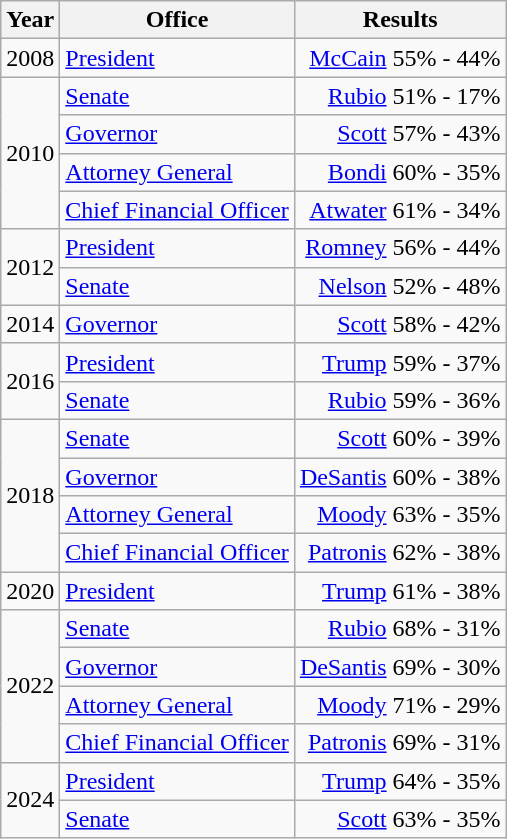<table class=wikitable>
<tr>
<th>Year</th>
<th>Office</th>
<th>Results</th>
</tr>
<tr>
<td>2008</td>
<td><a href='#'>President</a></td>
<td align="right" ><a href='#'>McCain</a> 55% - 44%</td>
</tr>
<tr>
<td rowspan=4>2010</td>
<td><a href='#'>Senate</a></td>
<td align="right" ><a href='#'>Rubio</a> 51% - 17%</td>
</tr>
<tr>
<td><a href='#'>Governor</a></td>
<td align="right" ><a href='#'>Scott</a> 57% - 43%</td>
</tr>
<tr>
<td><a href='#'>Attorney General</a></td>
<td align="right" ><a href='#'>Bondi</a> 60% - 35%</td>
</tr>
<tr>
<td><a href='#'>Chief Financial Officer</a></td>
<td align="right" ><a href='#'>Atwater</a> 61% - 34%</td>
</tr>
<tr>
<td rowspan=2>2012</td>
<td><a href='#'>President</a></td>
<td align="right" ><a href='#'>Romney</a> 56% - 44%</td>
</tr>
<tr>
<td><a href='#'>Senate</a></td>
<td align="right" ><a href='#'>Nelson</a> 52% - 48%</td>
</tr>
<tr>
<td>2014</td>
<td><a href='#'>Governor</a></td>
<td align="right" ><a href='#'>Scott</a> 58% - 42%</td>
</tr>
<tr>
<td rowspan=2>2016</td>
<td><a href='#'>President</a></td>
<td align="right" ><a href='#'>Trump</a> 59% - 37%</td>
</tr>
<tr>
<td><a href='#'>Senate</a></td>
<td align="right" ><a href='#'>Rubio</a> 59% - 36%</td>
</tr>
<tr>
<td rowspan=4>2018</td>
<td><a href='#'>Senate</a></td>
<td align="right" ><a href='#'>Scott</a> 60% - 39%</td>
</tr>
<tr>
<td><a href='#'>Governor</a></td>
<td align="right" ><a href='#'>DeSantis</a> 60% - 38%</td>
</tr>
<tr>
<td><a href='#'>Attorney General</a></td>
<td align="right" ><a href='#'>Moody</a> 63% - 35%</td>
</tr>
<tr>
<td><a href='#'>Chief Financial Officer</a></td>
<td align="right" ><a href='#'>Patronis</a> 62% - 38%</td>
</tr>
<tr>
<td>2020</td>
<td><a href='#'>President</a></td>
<td align="right" ><a href='#'>Trump</a> 61% - 38%</td>
</tr>
<tr>
<td rowspan=4>2022</td>
<td><a href='#'>Senate</a></td>
<td align="right" ><a href='#'>Rubio</a> 68% - 31%</td>
</tr>
<tr>
<td><a href='#'>Governor</a></td>
<td align="right" ><a href='#'>DeSantis</a> 69% - 30%</td>
</tr>
<tr>
<td><a href='#'>Attorney General</a></td>
<td align="right" ><a href='#'>Moody</a> 71% - 29%</td>
</tr>
<tr>
<td><a href='#'>Chief Financial Officer</a></td>
<td align="right" ><a href='#'>Patronis</a> 69% - 31%</td>
</tr>
<tr>
<td rowspan=2>2024</td>
<td><a href='#'>President</a></td>
<td align="right" ><a href='#'>Trump</a> 64% - 35%</td>
</tr>
<tr>
<td><a href='#'>Senate</a></td>
<td align="right" ><a href='#'>Scott</a> 63% - 35%</td>
</tr>
</table>
